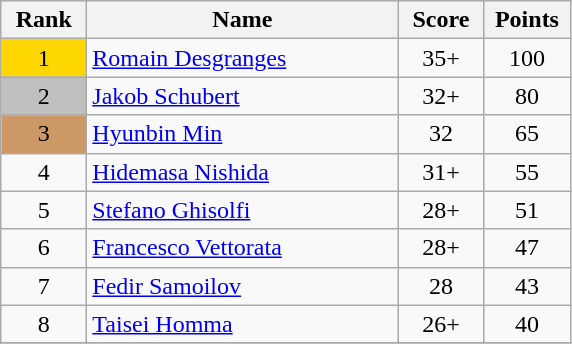<table class="wikitable">
<tr>
<th width = "50">Rank</th>
<th width = "200">Name</th>
<th width = "50">Score</th>
<th width = "50">Points</th>
</tr>
<tr>
<td align="center" style="background: gold">1</td>
<td> <a href='#'>Romain Desgranges</a></td>
<td align="center">35+</td>
<td align="center">100</td>
</tr>
<tr>
<td align="center" style="background: silver">2</td>
<td> <a href='#'>Jakob Schubert</a></td>
<td align="center">32+</td>
<td align="center">80</td>
</tr>
<tr>
<td align="center" style="background: #cc9966">3</td>
<td> <a href='#'>Hyunbin Min</a></td>
<td align="center">32</td>
<td align="center">65</td>
</tr>
<tr>
<td align="center">4</td>
<td> <a href='#'>Hidemasa Nishida</a></td>
<td align="center">31+</td>
<td align="center">55</td>
</tr>
<tr>
<td align="center">5</td>
<td> <a href='#'>Stefano Ghisolfi</a></td>
<td align="center">28+</td>
<td align="center">51</td>
</tr>
<tr>
<td align="center">6</td>
<td> <a href='#'>Francesco Vettorata</a></td>
<td align="center">28+</td>
<td align="center">47</td>
</tr>
<tr>
<td align="center">7</td>
<td> <a href='#'>Fedir Samoilov</a></td>
<td align="center">28</td>
<td align="center">43</td>
</tr>
<tr>
<td align="center">8</td>
<td> <a href='#'>Taisei Homma</a></td>
<td align="center">26+</td>
<td align="center">40</td>
</tr>
<tr>
</tr>
</table>
